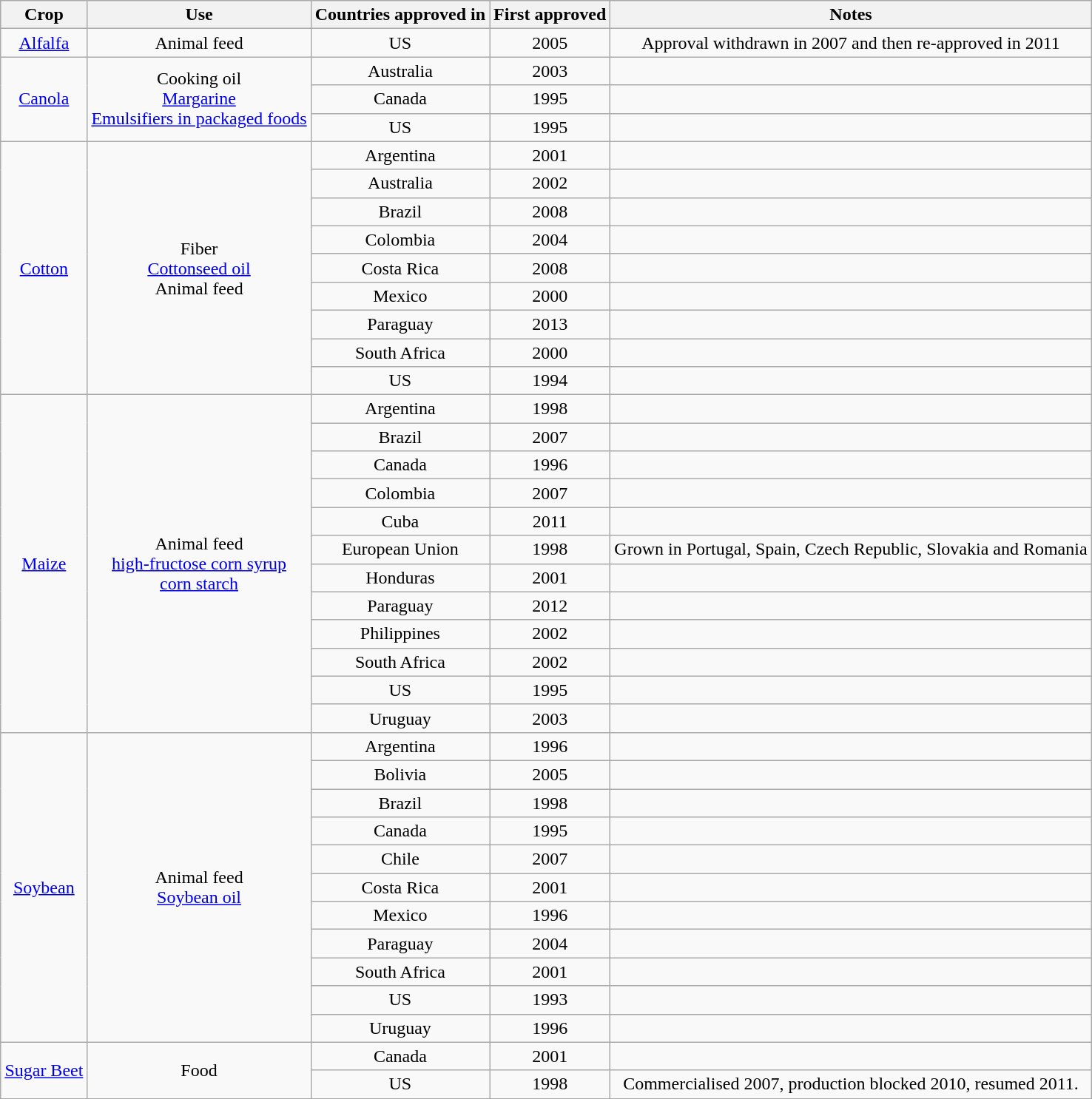<table style="margin:auto; text-align:center" class="wikitable sortable">
<tr>
<th>Crop</th>
<th>Use</th>
<th>Countries approved in</th>
<th>First approved</th>
<th>Notes</th>
</tr>
<tr>
<td><a href='#'>Alfalfa</a></td>
<td>Animal feed</td>
<td>US</td>
<td>2005</td>
<td>Approval withdrawn in 2007 and then re-approved in 2011</td>
</tr>
<tr>
<td rowspan="3"><a href='#'>Canola</a></td>
<td rowspan="3">Cooking oil<br><a href='#'>Margarine</a><br><a href='#'>Emulsifiers in packaged foods</a></td>
<td>Australia</td>
<td>2003</td>
<td></td>
</tr>
<tr>
<td>Canada</td>
<td>1995</td>
<td></td>
</tr>
<tr>
<td>US</td>
<td>1995</td>
<td></td>
</tr>
<tr>
<td rowspan="9"><a href='#'>Cotton</a></td>
<td rowspan="9">Fiber<br><a href='#'>Cottonseed oil</a><br>Animal feed</td>
<td>Argentina</td>
<td>2001</td>
<td></td>
</tr>
<tr>
<td>Australia</td>
<td>2002</td>
<td></td>
</tr>
<tr>
<td>Brazil</td>
<td>2008</td>
<td></td>
</tr>
<tr>
<td>Colombia</td>
<td>2004</td>
<td></td>
</tr>
<tr>
<td>Costa Rica</td>
<td>2008</td>
<td></td>
</tr>
<tr>
<td>Mexico</td>
<td>2000</td>
<td></td>
</tr>
<tr>
<td>Paraguay</td>
<td>2013</td>
<td></td>
</tr>
<tr>
<td>South Africa</td>
<td>2000</td>
<td></td>
</tr>
<tr>
<td>US</td>
<td>1994</td>
<td></td>
</tr>
<tr>
<td rowspan="12"><a href='#'>Maize</a></td>
<td rowspan="12">Animal feed<br><a href='#'>high-fructose corn syrup</a><br><a href='#'>corn starch</a></td>
<td>Argentina</td>
<td>1998</td>
<td></td>
</tr>
<tr>
<td>Brazil</td>
<td>2007</td>
<td></td>
</tr>
<tr>
<td>Canada</td>
<td>1996</td>
<td></td>
</tr>
<tr>
<td>Colombia</td>
<td>2007</td>
<td></td>
</tr>
<tr>
<td>Cuba</td>
<td>2011</td>
<td></td>
</tr>
<tr>
<td>European Union</td>
<td>1998</td>
<td>Grown in Portugal, Spain, Czech Republic, Slovakia and Romania</td>
</tr>
<tr>
<td>Honduras</td>
<td>2001</td>
<td></td>
</tr>
<tr>
<td>Paraguay</td>
<td>2012</td>
<td></td>
</tr>
<tr>
<td>Philippines</td>
<td>2002</td>
<td></td>
</tr>
<tr>
<td>South Africa</td>
<td>2002</td>
<td></td>
</tr>
<tr>
<td>US</td>
<td>1995</td>
<td></td>
</tr>
<tr>
<td>Uruguay</td>
<td>2003</td>
<td></td>
</tr>
<tr>
<td rowspan="11"><a href='#'>Soybean</a></td>
<td rowspan="11">Animal feed<br><a href='#'>Soybean oil</a></td>
<td>Argentina</td>
<td>1996</td>
<td></td>
</tr>
<tr>
<td>Bolivia</td>
<td>2005</td>
<td></td>
</tr>
<tr>
<td>Brazil</td>
<td>1998</td>
<td></td>
</tr>
<tr>
<td>Canada</td>
<td>1995</td>
<td></td>
</tr>
<tr>
<td>Chile</td>
<td>2007</td>
<td></td>
</tr>
<tr>
<td>Costa Rica</td>
<td>2001</td>
<td></td>
</tr>
<tr>
<td>Mexico</td>
<td>1996</td>
<td></td>
</tr>
<tr>
<td>Paraguay</td>
<td>2004</td>
<td></td>
</tr>
<tr>
<td>South Africa</td>
<td>2001</td>
<td></td>
</tr>
<tr>
<td>US</td>
<td>1993</td>
<td></td>
</tr>
<tr>
<td>Uruguay</td>
<td>1996</td>
<td></td>
</tr>
<tr>
<td rowspan="2"><a href='#'>Sugar Beet</a></td>
<td rowspan="2">Food</td>
<td>Canada</td>
<td>2001</td>
<td></td>
</tr>
<tr>
<td>US</td>
<td>1998</td>
<td>Commercialised 2007, production blocked 2010, resumed 2011.</td>
</tr>
</table>
